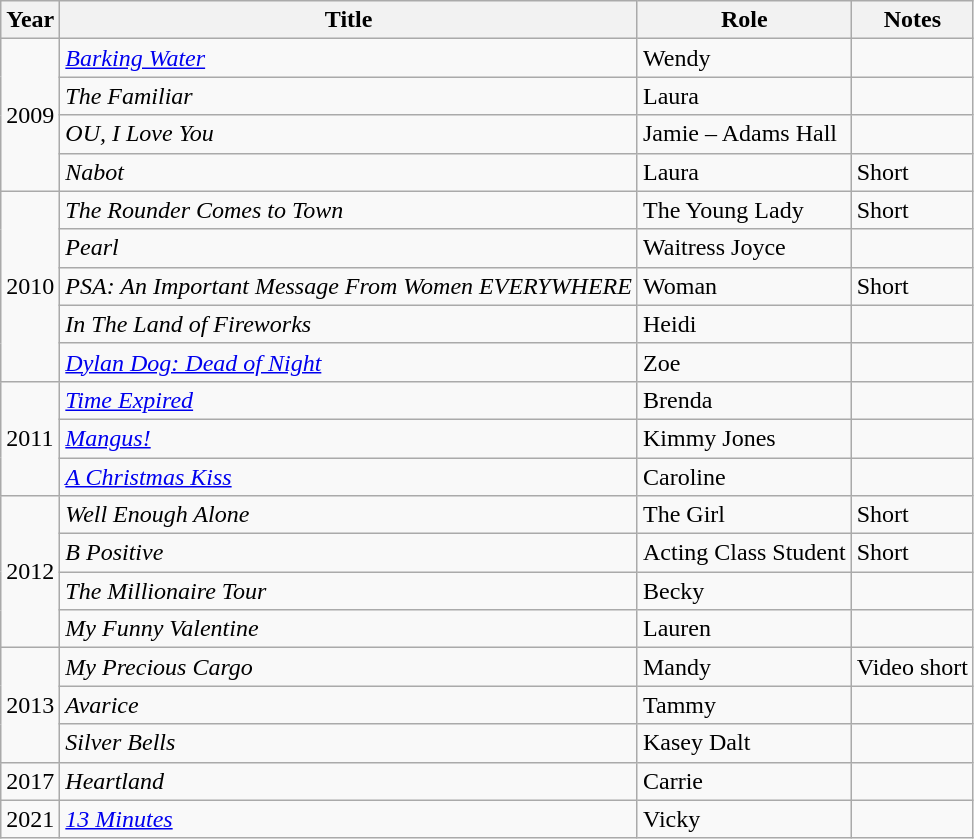<table class="wikitable sortable">
<tr>
<th>Year</th>
<th>Title</th>
<th>Role</th>
<th>Notes</th>
</tr>
<tr>
<td rowspan=4>2009</td>
<td><em><a href='#'>Barking Water</a></em></td>
<td>Wendy</td>
<td></td>
</tr>
<tr>
<td><em>The Familiar</em></td>
<td>Laura</td>
<td></td>
</tr>
<tr>
<td><em>OU, I Love You</em></td>
<td>Jamie – Adams Hall</td>
<td></td>
</tr>
<tr>
<td><em>Nabot</em></td>
<td>Laura</td>
<td>Short</td>
</tr>
<tr>
<td rowspan=5>2010</td>
<td><em>The Rounder Comes to Town</em></td>
<td>The Young Lady</td>
<td>Short</td>
</tr>
<tr>
<td><em>Pearl</em></td>
<td>Waitress Joyce</td>
<td></td>
</tr>
<tr>
<td><em>PSA: An Important Message From Women EVERYWHERE</em></td>
<td>Woman</td>
<td>Short</td>
</tr>
<tr>
<td><em>In The Land of Fireworks</em></td>
<td>Heidi</td>
<td></td>
</tr>
<tr>
<td><em><a href='#'>Dylan Dog: Dead of Night</a></em></td>
<td>Zoe</td>
<td></td>
</tr>
<tr>
<td rowspan=3>2011</td>
<td><em><a href='#'>Time Expired</a></em></td>
<td>Brenda</td>
<td></td>
</tr>
<tr>
<td><em><a href='#'>Mangus!</a></em></td>
<td>Kimmy Jones</td>
<td></td>
</tr>
<tr>
<td><em><a href='#'>A Christmas Kiss</a></em></td>
<td>Caroline</td>
<td></td>
</tr>
<tr>
<td rowspan=4>2012</td>
<td><em>Well Enough Alone</em></td>
<td>The Girl</td>
<td>Short</td>
</tr>
<tr>
<td><em>B Positive</em></td>
<td>Acting Class Student</td>
<td>Short</td>
</tr>
<tr>
<td><em>The Millionaire Tour</em></td>
<td>Becky</td>
<td></td>
</tr>
<tr>
<td><em>My Funny Valentine</em></td>
<td>Lauren</td>
<td></td>
</tr>
<tr>
<td rowspan=3>2013</td>
<td><em>My Precious Cargo</em></td>
<td>Mandy</td>
<td>Video short</td>
</tr>
<tr>
<td><em>Avarice</em></td>
<td>Tammy</td>
<td></td>
</tr>
<tr>
<td><em>Silver Bells</em></td>
<td>Kasey Dalt</td>
<td></td>
</tr>
<tr>
<td>2017</td>
<td><em>Heartland</em></td>
<td>Carrie</td>
<td></td>
</tr>
<tr>
<td>2021</td>
<td><em><a href='#'>13 Minutes</a></em></td>
<td>Vicky</td>
<td></td>
</tr>
</table>
